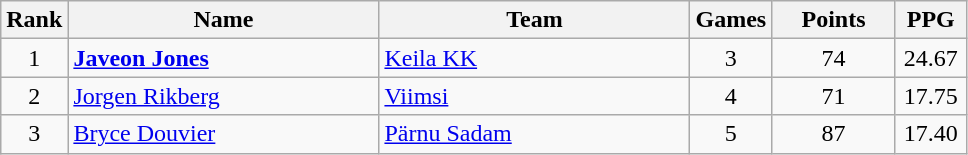<table class="wikitable" style="text-align: center;">
<tr>
<th>Rank</th>
<th width=200>Name</th>
<th width=200>Team</th>
<th>Games</th>
<th width=75>Points</th>
<th width=40>PPG</th>
</tr>
<tr>
<td>1</td>
<td align="left"> <strong><a href='#'>Javeon Jones</a></strong></td>
<td align="left"><a href='#'>Keila KK</a></td>
<td>3</td>
<td>74</td>
<td>24.67</td>
</tr>
<tr>
<td>2</td>
<td align="left"> <a href='#'>Jorgen Rikberg</a></td>
<td align="left"><a href='#'>Viimsi</a></td>
<td>4</td>
<td>71</td>
<td>17.75</td>
</tr>
<tr>
<td>3</td>
<td align="left"> <a href='#'>Bryce Douvier</a></td>
<td align="left"><a href='#'>Pärnu Sadam</a></td>
<td>5</td>
<td>87</td>
<td>17.40</td>
</tr>
</table>
